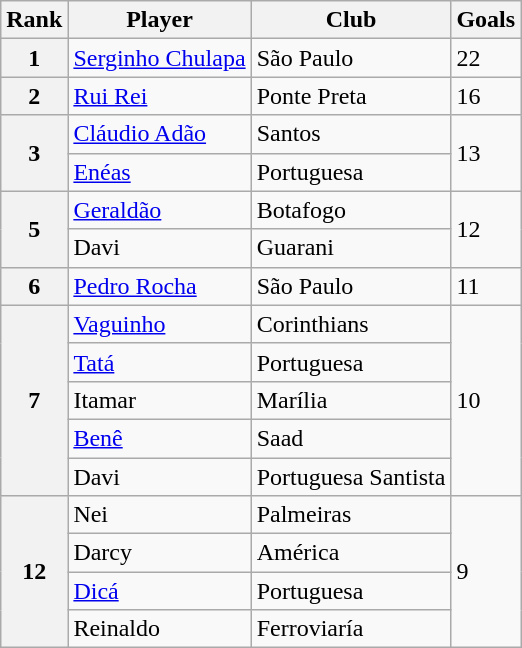<table class="wikitable">
<tr>
<th>Rank</th>
<th>Player</th>
<th>Club</th>
<th>Goals</th>
</tr>
<tr>
<th>1</th>
<td><a href='#'>Serginho Chulapa</a></td>
<td>São Paulo</td>
<td>22</td>
</tr>
<tr>
<th>2</th>
<td><a href='#'>Rui Rei</a></td>
<td>Ponte Preta</td>
<td>16</td>
</tr>
<tr>
<th rowspan="2">3</th>
<td><a href='#'>Cláudio Adão</a></td>
<td>Santos</td>
<td rowspan="2">13</td>
</tr>
<tr>
<td><a href='#'>Enéas</a></td>
<td>Portuguesa</td>
</tr>
<tr>
<th rowspan="2">5</th>
<td><a href='#'>Geraldão</a></td>
<td>Botafogo</td>
<td rowspan="2">12</td>
</tr>
<tr>
<td>Davi</td>
<td>Guarani</td>
</tr>
<tr>
<th>6</th>
<td><a href='#'>Pedro Rocha</a></td>
<td>São Paulo</td>
<td>11</td>
</tr>
<tr>
<th rowspan="5">7</th>
<td><a href='#'>Vaguinho</a></td>
<td>Corinthians</td>
<td rowspan="5">10</td>
</tr>
<tr>
<td><a href='#'>Tatá</a></td>
<td>Portuguesa</td>
</tr>
<tr>
<td>Itamar</td>
<td>Marília</td>
</tr>
<tr>
<td><a href='#'>Benê</a></td>
<td>Saad</td>
</tr>
<tr>
<td>Davi</td>
<td>Portuguesa Santista</td>
</tr>
<tr>
<th rowspan="4">12</th>
<td>Nei</td>
<td>Palmeiras</td>
<td rowspan="4">9</td>
</tr>
<tr>
<td>Darcy</td>
<td>América</td>
</tr>
<tr>
<td><a href='#'>Dicá</a></td>
<td>Portuguesa</td>
</tr>
<tr>
<td>Reinaldo</td>
<td>Ferroviaría</td>
</tr>
</table>
